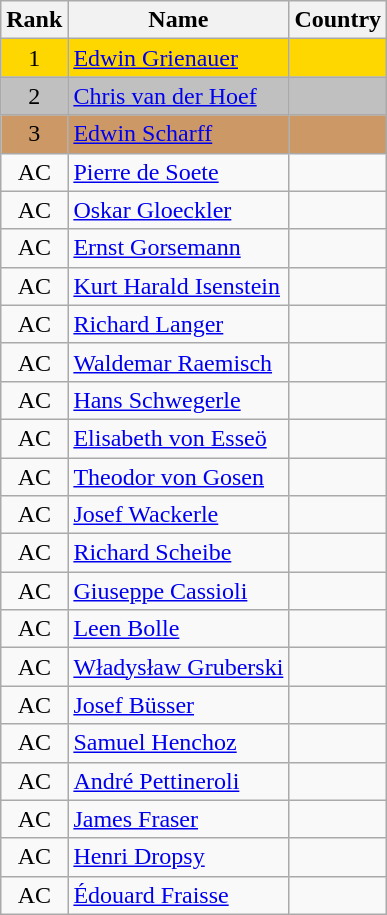<table class="wikitable sortable" style="text-align:center">
<tr>
<th>Rank</th>
<th>Name</th>
<th>Country</th>
</tr>
<tr bgcolor=gold>
<td>1</td>
<td align="left"><a href='#'>Edwin Grienauer</a></td>
<td align="left"></td>
</tr>
<tr bgcolor=silver>
<td>2</td>
<td align="left"><a href='#'>Chris van der Hoef</a></td>
<td align="left"></td>
</tr>
<tr bgcolor=#CC9966>
<td>3</td>
<td align="left"><a href='#'>Edwin Scharff</a></td>
<td align="left"></td>
</tr>
<tr>
<td>AC</td>
<td align="left"><a href='#'>Pierre de Soete</a></td>
<td align="left"></td>
</tr>
<tr>
<td>AC</td>
<td align="left"><a href='#'>Oskar Gloeckler</a></td>
<td align="left"></td>
</tr>
<tr>
<td>AC</td>
<td align="left"><a href='#'>Ernst Gorsemann</a></td>
<td align="left"></td>
</tr>
<tr>
<td>AC</td>
<td align="left"><a href='#'>Kurt Harald Isenstein</a></td>
<td align="left"></td>
</tr>
<tr>
<td>AC</td>
<td align="left"><a href='#'>Richard Langer</a></td>
<td align="left"></td>
</tr>
<tr>
<td>AC</td>
<td align="left"><a href='#'>Waldemar Raemisch</a></td>
<td align="left"></td>
</tr>
<tr>
<td>AC</td>
<td align="left"><a href='#'>Hans Schwegerle</a></td>
<td align="left"></td>
</tr>
<tr>
<td>AC</td>
<td align="left"><a href='#'>Elisabeth von Esseö</a></td>
<td align="left"></td>
</tr>
<tr>
<td>AC</td>
<td align="left"><a href='#'>Theodor von Gosen</a></td>
<td align="left"></td>
</tr>
<tr>
<td>AC</td>
<td align="left"><a href='#'>Josef Wackerle</a></td>
<td align="left"></td>
</tr>
<tr>
<td>AC</td>
<td align="left"><a href='#'>Richard Scheibe</a></td>
<td align="left"></td>
</tr>
<tr>
<td>AC</td>
<td align="left"><a href='#'>Giuseppe Cassioli</a></td>
<td align="left"></td>
</tr>
<tr>
<td>AC</td>
<td align="left"><a href='#'>Leen Bolle</a></td>
<td align="left"></td>
</tr>
<tr>
<td>AC</td>
<td align="left"><a href='#'>Władysław Gruberski</a></td>
<td align="left"></td>
</tr>
<tr>
<td>AC</td>
<td align="left"><a href='#'>Josef Büsser</a></td>
<td align="left"></td>
</tr>
<tr>
<td>AC</td>
<td align="left"><a href='#'>Samuel Henchoz</a></td>
<td align="left"></td>
</tr>
<tr>
<td>AC</td>
<td align="left"><a href='#'>André Pettineroli</a></td>
<td align="left"></td>
</tr>
<tr>
<td>AC</td>
<td align="left"><a href='#'>James Fraser</a></td>
<td align="left"></td>
</tr>
<tr>
<td>AC</td>
<td align="left"><a href='#'>Henri Dropsy</a></td>
<td align="left"></td>
</tr>
<tr>
<td>AC</td>
<td align="left"><a href='#'>Édouard Fraisse</a></td>
<td align="left"></td>
</tr>
</table>
